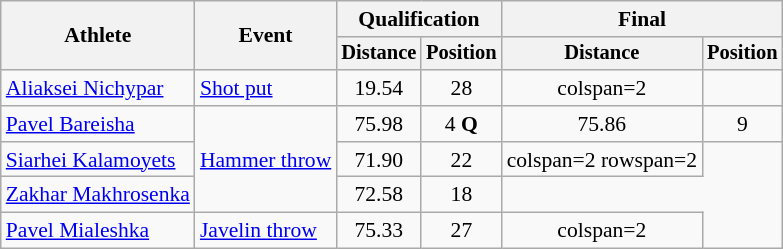<table class=wikitable style=font-size:90%>
<tr>
<th rowspan=2>Athlete</th>
<th rowspan=2>Event</th>
<th colspan=2>Qualification</th>
<th colspan=2>Final</th>
</tr>
<tr style=font-size:95%>
<th>Distance</th>
<th>Position</th>
<th>Distance</th>
<th>Position</th>
</tr>
<tr align=center>
<td align=left><a href='#'>Aliaksei Nichypar</a></td>
<td align=left><a href='#'>Shot put</a></td>
<td>19.54</td>
<td>28</td>
<td>colspan=2 </td>
</tr>
<tr align=center>
<td align=left><a href='#'>Pavel Bareisha</a></td>
<td align=left rowspan=3><a href='#'>Hammer throw</a></td>
<td>75.98</td>
<td>4 <strong>Q</strong></td>
<td>75.86</td>
<td>9</td>
</tr>
<tr align=center>
<td align=left><a href='#'>Siarhei Kalamoyets</a></td>
<td>71.90</td>
<td>22</td>
<td>colspan=2 rowspan=2 </td>
</tr>
<tr align=center>
<td align=left><a href='#'>Zakhar Makhrosenka</a></td>
<td>72.58</td>
<td>18</td>
</tr>
<tr align=center>
<td align=left><a href='#'>Pavel Mialeshka</a></td>
<td align=left><a href='#'>Javelin throw</a></td>
<td>75.33</td>
<td>27</td>
<td>colspan=2 </td>
</tr>
</table>
